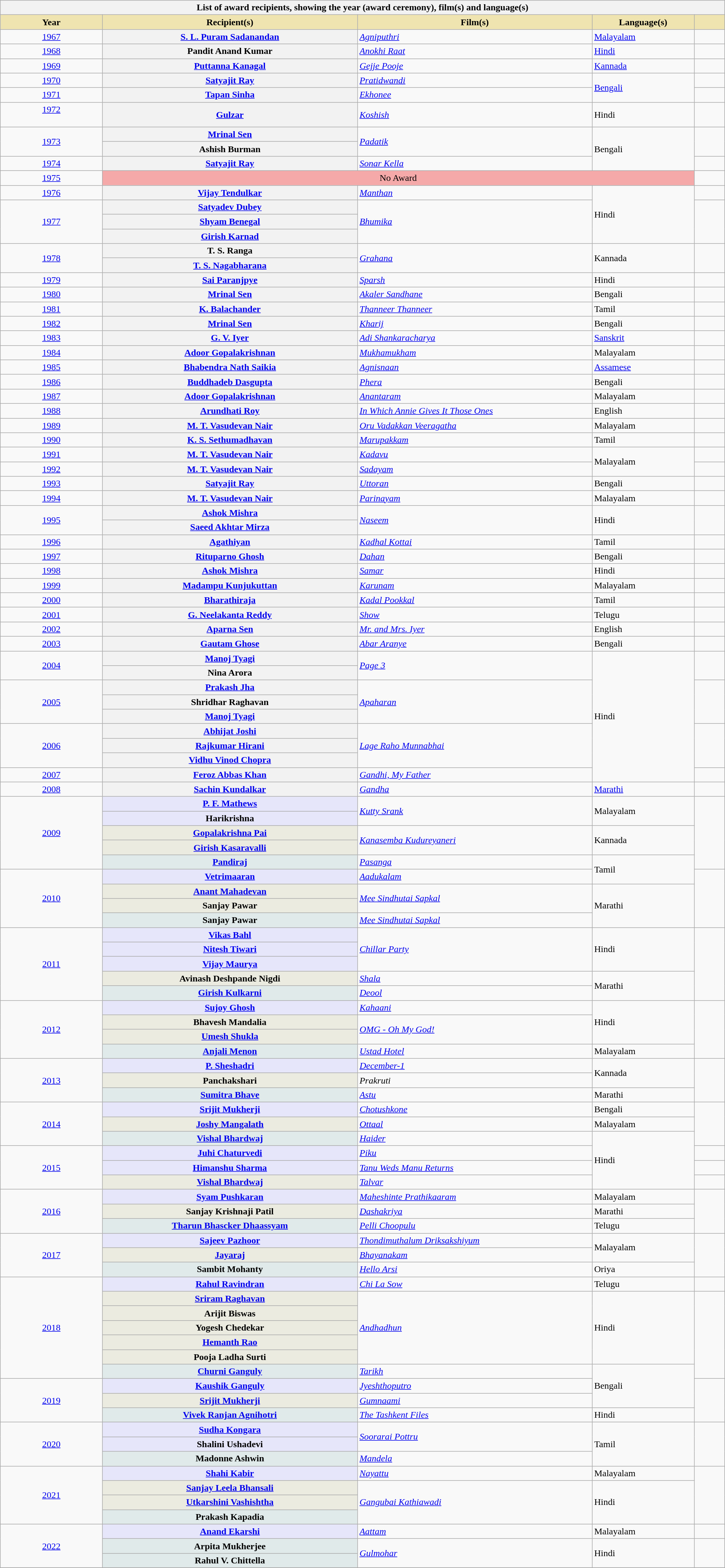<table class="wikitable sortable plainrowheaders" style="width:100%">
<tr>
<th colspan="5">List of award recipients, showing the year (award ceremony), film(s) and language(s)</th>
</tr>
<tr>
<th scope="col" style="background-color:#EFE4B0;width:10%;">Year</th>
<th scope="col" style="background-color:#EFE4B0;width:25%;">Recipient(s)</th>
<th scope="col" style="background-color:#EFE4B0;width:23%;">Film(s)</th>
<th scope="col" style="background-color:#EFE4B0;width:10%;">Language(s)</th>
<th scope="col" style="background-color:#EFE4B0;width:3%" class="unsortable"></th>
</tr>
<tr>
<td align="center"><a href='#'>1967<br></a></td>
<th scope="row"><a href='#'>S. L. Puram Sadanandan</a></th>
<td><em><a href='#'>Agniputhri</a></em></td>
<td><a href='#'>Malayalam</a></td>
<td align="center"></td>
</tr>
<tr>
<td align="center"><a href='#'>1968<br></a></td>
<th scope="row">Pandit Anand Kumar</th>
<td><em><a href='#'>Anokhi Raat</a></em></td>
<td><a href='#'>Hindi</a></td>
<td align="center"></td>
</tr>
<tr>
<td align="center"><a href='#'>1969<br></a></td>
<th scope="row"><a href='#'>Puttanna Kanagal</a></th>
<td><em><a href='#'>Gejje Pooje</a></em></td>
<td><a href='#'>Kannada</a></td>
<td align="center"></td>
</tr>
<tr>
<td align="center"><a href='#'>1970<br></a></td>
<th scope="row"><a href='#'>Satyajit Ray</a></th>
<td><em><a href='#'>Pratidwandi</a></em></td>
<td rowspan="2"><a href='#'>Bengali</a></td>
<td align="center"></td>
</tr>
<tr>
<td align="center"><a href='#'>1971<br></a></td>
<th scope="row"><a href='#'>Tapan Sinha</a></th>
<td><em><a href='#'>Ekhonee</a></em></td>
<td align="center"></td>
</tr>
<tr>
<td align="center"><a href='#'>1972<br></a><br></td>
<th scope="row"><a href='#'>Gulzar</a></th>
<td><em><a href='#'>Koshish</a></em></td>
<td>Hindi</td>
<td align="center"></td>
</tr>
<tr>
<td align="center" rowspan="2"><a href='#'>1973<br></a></td>
<th scope="row"><a href='#'>Mrinal Sen</a></th>
<td rowspan="2"><em><a href='#'>Padatik</a></em></td>
<td rowspan="3">Bengali</td>
<td align="center" rowspan="2"></td>
</tr>
<tr>
<th scope="row">Ashish Burman</th>
</tr>
<tr>
<td align="center"><a href='#'>1974<br></a></td>
<th scope="row"><a href='#'>Satyajit Ray</a></th>
<td><em><a href='#'>Sonar Kella</a></em></td>
<td align="center"></td>
</tr>
<tr>
<td align="center"><a href='#'>1975<br></a></td>
<td colspan="3" bgcolor="#F5A9A9" align="center">No Award</td>
<td align="center"></td>
</tr>
<tr>
<td align="center"><a href='#'>1976<br></a></td>
<th scope="row"><a href='#'>Vijay Tendulkar</a></th>
<td><em><a href='#'>Manthan</a></em></td>
<td rowspan="4">Hindi</td>
<td align="center"></td>
</tr>
<tr>
<td align="center" rowspan="3"><a href='#'>1977<br></a></td>
<th scope="row"><a href='#'>Satyadev Dubey</a></th>
<td rowspan="3"><em><a href='#'>Bhumika</a></em></td>
<td align="center" rowspan="3"></td>
</tr>
<tr>
<th scope="row"><a href='#'>Shyam Benegal</a></th>
</tr>
<tr>
<th scope="row"><a href='#'>Girish Karnad</a></th>
</tr>
<tr>
<td align="center" rowspan="2"><a href='#'>1978<br></a></td>
<th scope="row">T. S. Ranga</th>
<td rowspan="2"><em><a href='#'>Grahana</a></em></td>
<td rowspan="2">Kannada</td>
<td align="center" rowspan="2"></td>
</tr>
<tr>
<th scope="row"><a href='#'>T. S. Nagabharana</a></th>
</tr>
<tr>
<td align="center"><a href='#'>1979<br></a></td>
<th scope="row"><a href='#'>Sai Paranjpye</a></th>
<td><em><a href='#'>Sparsh</a></em></td>
<td>Hindi</td>
<td align="center"></td>
</tr>
<tr>
<td align="center"><a href='#'>1980<br></a></td>
<th scope="row"><a href='#'>Mrinal Sen</a></th>
<td><em><a href='#'>Akaler Sandhane</a></em></td>
<td>Bengali</td>
<td align="center"></td>
</tr>
<tr>
<td align="center"><a href='#'>1981<br></a></td>
<th scope="row"><a href='#'>K. Balachander</a></th>
<td><em><a href='#'>Thanneer Thanneer</a></em></td>
<td>Tamil</td>
<td align="center"></td>
</tr>
<tr>
<td align="center"><a href='#'>1982<br></a></td>
<th scope="row"><a href='#'>Mrinal Sen</a></th>
<td><em><a href='#'>Kharij</a></em></td>
<td>Bengali</td>
<td align="center"></td>
</tr>
<tr>
<td align="center"><a href='#'>1983<br></a></td>
<th scope="row"><a href='#'>G. V. Iyer</a></th>
<td><em><a href='#'>Adi Shankaracharya</a></em></td>
<td><a href='#'>Sanskrit</a></td>
<td align="center"></td>
</tr>
<tr>
<td align="center"><a href='#'>1984<br></a></td>
<th scope="row"><a href='#'>Adoor Gopalakrishnan</a></th>
<td><em><a href='#'>Mukhamukham</a></em></td>
<td>Malayalam</td>
<td align="center"></td>
</tr>
<tr>
<td align="center"><a href='#'>1985<br></a></td>
<th scope="row"><a href='#'>Bhabendra Nath Saikia</a></th>
<td><em><a href='#'>Agnisnaan</a></em></td>
<td><a href='#'>Assamese</a></td>
<td align="center"></td>
</tr>
<tr>
<td align="center"><a href='#'>1986<br></a></td>
<th scope="row"><a href='#'>Buddhadeb Dasgupta</a></th>
<td><em><a href='#'>Phera</a></em></td>
<td>Bengali</td>
<td align="center"></td>
</tr>
<tr>
<td align="center"><a href='#'>1987<br></a></td>
<th scope="row"><a href='#'>Adoor Gopalakrishnan</a></th>
<td><em><a href='#'>Anantaram</a></em></td>
<td>Malayalam</td>
<td align="center"></td>
</tr>
<tr>
<td align="center"><a href='#'>1988<br></a></td>
<th scope="row"><a href='#'>Arundhati Roy</a></th>
<td><em><a href='#'>In Which Annie Gives It Those Ones</a></em></td>
<td>English</td>
<td align="center"></td>
</tr>
<tr>
<td align="center"><a href='#'>1989<br></a></td>
<th scope="row"><a href='#'>M. T. Vasudevan Nair</a></th>
<td><em><a href='#'>Oru Vadakkan Veeragatha</a></em></td>
<td>Malayalam</td>
<td align="center"></td>
</tr>
<tr>
<td align="center"><a href='#'>1990<br></a></td>
<th scope="row"><a href='#'>K. S. Sethumadhavan</a></th>
<td><em><a href='#'>Marupakkam</a></em></td>
<td>Tamil</td>
<td align="center"></td>
</tr>
<tr>
<td align="center"><a href='#'>1991<br></a></td>
<th scope="row"><a href='#'>M. T. Vasudevan Nair</a></th>
<td><em><a href='#'>Kadavu</a></em></td>
<td rowspan="2">Malayalam</td>
<td align="center"></td>
</tr>
<tr>
<td align="center"><a href='#'>1992<br></a></td>
<th scope="row"><a href='#'>M. T. Vasudevan Nair</a></th>
<td><em><a href='#'>Sadayam</a></em></td>
<td align="center"></td>
</tr>
<tr>
<td align="center"><a href='#'>1993<br></a></td>
<th scope="row"><a href='#'>Satyajit Ray</a><br></th>
<td><em><a href='#'>Uttoran</a></em></td>
<td>Bengali</td>
<td align="center"></td>
</tr>
<tr>
<td align="center"><a href='#'>1994<br></a></td>
<th scope="row"><a href='#'>M. T. Vasudevan Nair</a></th>
<td><em><a href='#'>Parinayam</a></em></td>
<td>Malayalam</td>
<td align="center"></td>
</tr>
<tr>
<td align="center" rowspan="2"><a href='#'>1995<br></a></td>
<th scope="row"><a href='#'>Ashok Mishra</a></th>
<td rowspan="2"><em><a href='#'>Naseem</a></em></td>
<td rowspan="2">Hindi</td>
<td align="center" rowspan="2"></td>
</tr>
<tr>
<th scope="row"><a href='#'>Saeed Akhtar Mirza</a></th>
</tr>
<tr>
<td align="center"><a href='#'>1996<br></a></td>
<th scope="row"><a href='#'>Agathiyan</a></th>
<td><em><a href='#'>Kadhal Kottai</a></em></td>
<td>Tamil</td>
<td align="center"></td>
</tr>
<tr>
<td align="center"><a href='#'>1997<br></a></td>
<th scope="row"><a href='#'>Rituparno Ghosh</a></th>
<td><em><a href='#'>Dahan</a></em></td>
<td>Bengali</td>
<td align="center"></td>
</tr>
<tr>
<td align="center"><a href='#'>1998<br></a></td>
<th scope="row"><a href='#'>Ashok Mishra</a></th>
<td><em><a href='#'>Samar</a></em></td>
<td>Hindi</td>
<td align="center"></td>
</tr>
<tr>
<td align="center"><a href='#'>1999<br></a></td>
<th scope="row"><a href='#'>Madampu Kunjukuttan</a></th>
<td><em><a href='#'>Karunam</a></em></td>
<td>Malayalam</td>
<td align="center"></td>
</tr>
<tr>
<td align="center"><a href='#'>2000<br></a></td>
<th scope="row"><a href='#'>Bharathiraja</a></th>
<td><em><a href='#'>Kadal Pookkal</a></em></td>
<td>Tamil</td>
<td align="center"></td>
</tr>
<tr>
<td align="center"><a href='#'>2001<br></a></td>
<th scope="row"><a href='#'>G. Neelakanta Reddy</a></th>
<td><em><a href='#'>Show</a></em></td>
<td>Telugu</td>
<td align="center"></td>
</tr>
<tr>
<td align="center"><a href='#'>2002<br></a></td>
<th scope="row"><a href='#'>Aparna Sen</a></th>
<td><em><a href='#'>Mr. and Mrs. Iyer</a></em></td>
<td>English</td>
<td align="center"></td>
</tr>
<tr>
<td align="center"><a href='#'>2003<br></a></td>
<th scope="row"><a href='#'>Gautam Ghose</a></th>
<td><em><a href='#'>Abar Aranye</a></em></td>
<td>Bengali</td>
<td align="center"></td>
</tr>
<tr>
<td align="center" rowspan="2"><a href='#'>2004<br></a></td>
<th scope="row"><a href='#'>Manoj Tyagi</a></th>
<td rowspan="2"><em><a href='#'>Page 3</a></em></td>
<td rowspan="9">Hindi</td>
<td align="center" rowspan="2"></td>
</tr>
<tr>
<th scope="row">Nina Arora</th>
</tr>
<tr>
<td align="center" rowspan="3"><a href='#'>2005<br></a></td>
<th scope="row"><a href='#'>Prakash Jha</a></th>
<td rowspan="3"><em><a href='#'>Apaharan</a></em></td>
<td align="center" rowspan="3"></td>
</tr>
<tr>
<th scope="row">Shridhar Raghavan</th>
</tr>
<tr>
<th scope="row"><a href='#'>Manoj Tyagi</a></th>
</tr>
<tr>
<td align="center" rowspan="3"><a href='#'>2006<br></a></td>
<th scope="row"><a href='#'>Abhijat Joshi</a></th>
<td rowspan="3"><em><a href='#'>Lage Raho Munnabhai</a></em></td>
<td align="center" rowspan="3"></td>
</tr>
<tr>
<th scope="row"><a href='#'>Rajkumar Hirani</a></th>
</tr>
<tr>
<th scope="row"><a href='#'>Vidhu Vinod Chopra</a></th>
</tr>
<tr>
<td align="center"><a href='#'>2007<br></a></td>
<th scope="row"><a href='#'>Feroz Abbas Khan</a></th>
<td><em><a href='#'>Gandhi, My Father</a></em></td>
<td align="center"></td>
</tr>
<tr>
<td align="center"><a href='#'>2008<br></a></td>
<th scope="row"><a href='#'>Sachin Kundalkar</a></th>
<td><em><a href='#'>Gandha</a></em></td>
<td><a href='#'>Marathi</a></td>
<td align="center"></td>
</tr>
<tr>
<td align="center" rowspan="5"><a href='#'>2009<br></a></td>
<th scope="row" style="background-color:#E6E6FA"><a href='#'>P. F. Mathews</a></th>
<td rowspan="2"><em><a href='#'>Kutty Srank</a></em></td>
<td rowspan="2">Malayalam</td>
<td align="center" rowspan="5"></td>
</tr>
<tr>
<th scope="row" style="background-color:#E6E6FA">Harikrishna</th>
</tr>
<tr>
<th scope="row" style="background-color:#EBEBE0"><a href='#'>Gopalakrishna Pai</a></th>
<td rowspan="2"><em><a href='#'>Kanasemba Kudureyaneri</a></em></td>
<td rowspan="2">Kannada</td>
</tr>
<tr>
<th scope="row" style="background-color:#EBEBE0"><a href='#'>Girish Kasaravalli</a></th>
</tr>
<tr>
<th scope="row" style="background-color:#E0EAEA"><a href='#'>Pandiraj</a></th>
<td><em><a href='#'>Pasanga</a></em></td>
<td rowspan="2">Tamil</td>
</tr>
<tr>
<td align="center" rowspan="4"><a href='#'>2010<br></a></td>
<th scope="row" style="background-color:#E6E6FA"><a href='#'>Vetrimaaran</a></th>
<td><em><a href='#'>Aadukalam</a></em></td>
<td align="center" rowspan="4"></td>
</tr>
<tr>
<th scope="row" style="background-color:#EBEBE0"><a href='#'>Anant Mahadevan</a></th>
<td rowspan="2"><em><a href='#'>Mee Sindhutai Sapkal</a></em></td>
<td rowspan="3">Marathi</td>
</tr>
<tr>
<th scope="row" style="background-color:#EBEBE0">Sanjay Pawar</th>
</tr>
<tr>
<th scope="row" style="background-color:#E0EAEA">Sanjay Pawar</th>
<td><em><a href='#'>Mee Sindhutai Sapkal</a></em></td>
</tr>
<tr>
<td align="center" rowspan="5"><a href='#'>2011<br></a></td>
<th scope="row" style="background-color:#E6E6FA"><a href='#'>Vikas Bahl</a></th>
<td rowspan="3"><em><a href='#'>Chillar Party</a></em></td>
<td rowspan="3">Hindi</td>
<td align="center" rowspan="5"></td>
</tr>
<tr>
<th scope="row" style="background-color:#E6E6FA"><a href='#'>Nitesh Tiwari</a></th>
</tr>
<tr>
<th scope="row" style="background-color:#E6E6FA"><a href='#'>Vijay Maurya</a></th>
</tr>
<tr>
<th scope="row" style="background-color:#EBEBE0">Avinash Deshpande Nigdi</th>
<td><em><a href='#'>Shala</a></em></td>
<td rowspan="2">Marathi</td>
</tr>
<tr>
<th scope="row" style="background-color:#E0EAEA"><a href='#'>Girish Kulkarni</a></th>
<td><em><a href='#'>Deool</a></em></td>
</tr>
<tr>
<td align="center" rowspan="4"><a href='#'>2012<br></a></td>
<th scope="row" style="background-color:#E6E6FA"><a href='#'>Sujoy Ghosh</a></th>
<td><em><a href='#'>Kahaani</a></em></td>
<td rowspan="3">Hindi</td>
<td align="center" rowspan="4"></td>
</tr>
<tr>
<th scope="row" style="background-color:#EBEBE0">Bhavesh Mandalia</th>
<td rowspan="2"><em><a href='#'>OMG - Oh My God!</a></em></td>
</tr>
<tr>
<th scope="row" style="background-color:#EBEBE0"><a href='#'>Umesh Shukla</a></th>
</tr>
<tr>
<th scope="row" style="background-color:#E0EAEA"><a href='#'>Anjali Menon</a></th>
<td><em><a href='#'>Ustad Hotel</a></em></td>
<td>Malayalam</td>
</tr>
<tr>
<td align="center" rowspan="3"><a href='#'>2013<br></a></td>
<th scope="row" style="background-color:#E6E6FA"><a href='#'>P. Sheshadri</a></th>
<td><em><a href='#'>December-1</a></em></td>
<td rowspan="2">Kannada</td>
<td align="center" rowspan="3"></td>
</tr>
<tr>
<th scope="row" style="background-color:#EBEBE0">Panchakshari</th>
<td><em>Prakruti</em></td>
</tr>
<tr>
<th scope="row" style="background-color:#E0EAEA"><a href='#'>Sumitra Bhave</a></th>
<td><em><a href='#'>Astu</a></em></td>
<td>Marathi</td>
</tr>
<tr>
<td align="center" rowspan="3"><a href='#'>2014<br></a></td>
<th scope="row" style="background-color:#E6E6FA"><a href='#'>Srijit Mukherji</a></th>
<td><em><a href='#'>Chotushkone</a></em></td>
<td>Bengali</td>
<td align="center" rowspan="3"></td>
</tr>
<tr>
<th scope="row" style="background-color:#EBEBE0"><a href='#'>Joshy Mangalath</a></th>
<td><em><a href='#'>Ottaal</a></em></td>
<td>Malayalam</td>
</tr>
<tr>
<th scope="row" style="background-color:#E0EAEA"><a href='#'>Vishal Bhardwaj</a></th>
<td><em><a href='#'>Haider</a></em></td>
<td rowspan="4">Hindi</td>
</tr>
<tr>
<td align="center" rowspan="3"><a href='#'>2015<br></a></td>
<th scope="row" style="background-color:#E6E6FA"><a href='#'>Juhi Chaturvedi</a></th>
<td><em><a href='#'>Piku</a></em></td>
<td></td>
</tr>
<tr>
<th scope="row" style="background-color:#E6E6FA"><a href='#'>Himanshu Sharma</a></th>
<td><em><a href='#'>Tanu Weds Manu Returns</a></em></td>
<td></td>
</tr>
<tr>
<th scope="row" style="background-color:#EBEBE0"><a href='#'>Vishal Bhardwaj</a></th>
<td><em><a href='#'>Talvar</a></em></td>
<td></td>
</tr>
<tr>
<td align="center" rowspan="3"><a href='#'>2016<br></a></td>
<th scope="row" style="background-color:#E6E6FA"><a href='#'>Syam Pushkaran</a></th>
<td><em><a href='#'>Maheshinte Prathikaaram</a></em></td>
<td>Malayalam</td>
<td align="center" rowspan="3"></td>
</tr>
<tr>
<th scope="row" style="background-color:#EBEBE0">Sanjay Krishnaji Patil</th>
<td><em><a href='#'>Dashakriya</a></em></td>
<td>Marathi</td>
</tr>
<tr>
<th scope="row" style="background-color:#E0EAEA"><a href='#'>Tharun Bhascker Dhaassyam</a></th>
<td><em><a href='#'>Pelli Choopulu</a></em></td>
<td>Telugu</td>
</tr>
<tr>
<td align="center" rowspan="3"><a href='#'>2017<br></a></td>
<th scope="row" style="background-color:#E6E6FA"><a href='#'>Sajeev Pazhoor</a></th>
<td><em><a href='#'>Thondimuthalum Driksakshiyum</a></em></td>
<td rowspan="2">Malayalam</td>
<td align="center" rowspan="3"></td>
</tr>
<tr>
<th scope="row" style="background-color:#EBEBE0"><a href='#'>Jayaraj</a></th>
<td><em><a href='#'>Bhayanakam</a></em></td>
</tr>
<tr>
<th scope="row" style="background-color:#E0EAEA">Sambit Mohanty<br></th>
<td><em><a href='#'>Hello Arsi</a></em></td>
<td>Oriya</td>
</tr>
<tr>
<td align="center" rowspan="7"><a href='#'>2018<br></a></td>
<th scope="row" style="background-color:#E6E6FA"><a href='#'>Rahul Ravindran</a></th>
<td><em><a href='#'>Chi La Sow</a></em></td>
<td>Telugu</td>
<td></td>
</tr>
<tr>
<th scope="row" style="background-color:#EBEBE0"><a href='#'>Sriram Raghavan</a></th>
<td rowspan="5"><em><a href='#'>Andhadhun</a></em></td>
<td rowspan="5">Hindi</td>
<td align="center" rowspan="6"></td>
</tr>
<tr>
<th scope="row" style="background-color:#EBEBE0">Arijit Biswas</th>
</tr>
<tr>
<th scope="row" style="background-color:#EBEBE0">Yogesh Chedekar</th>
</tr>
<tr>
<th scope="row" style="background-color:#EBEBE0"><a href='#'>Hemanth Rao</a></th>
</tr>
<tr>
<th scope="row" style="background-color:#EBEBE0">Pooja Ladha Surti</th>
</tr>
<tr>
<th scope="row" style="background-color:#E0EAEA"><a href='#'>Churni Ganguly</a></th>
<td><em><a href='#'>Tarikh</a></em></td>
<td rowspan="3">Bengali</td>
</tr>
<tr>
<td align="center" rowspan="3"><a href='#'>2019<br></a></td>
<th scope="row" style="background-color:#E6E6FA"><a href='#'>Kaushik Ganguly</a></th>
<td><em><a href='#'>Jyeshthoputro</a></em></td>
<td align="center" rowspan="3"></td>
</tr>
<tr>
<th scope="row" style="background-color:#EBEBE0"><a href='#'>Srijit Mukherji</a></th>
<td><em><a href='#'>Gumnaami</a></em></td>
</tr>
<tr>
<th scope="row" style="background-color:#E0EAEA"><a href='#'>Vivek Ranjan Agnihotri</a></th>
<td><em><a href='#'>The Tashkent Files</a></em></td>
<td>Hindi</td>
</tr>
<tr>
<td align="center" rowspan="3"><a href='#'>2020<br></a></td>
<th scope="row" style="background-color:#E6E6FA"><a href='#'>Sudha Kongara</a></th>
<td rowspan="2"><em><a href='#'>Soorarai Pottru</a></em></td>
<td rowspan="3">Tamil</td>
<td rowspan="3"></td>
</tr>
<tr>
<th scope="row" style="background-color:#E6E6FA">Shalini Ushadevi</th>
</tr>
<tr>
<th scope="row" style="background-color:#E0EAEA">Madonne Ashwin</th>
<td><em><a href='#'>Mandela</a></em></td>
</tr>
<tr>
<td rowspan="4" align="center"><a href='#'>2021<br></a></td>
<th scope="row" style="background-color:#E6E6FA"><a href='#'>Shahi Kabir</a></th>
<td><em><a href='#'>Nayattu</a></em></td>
<td>Malayalam</td>
<td rowspan="4" align="center"></td>
</tr>
<tr>
<th scope="row" style="background-color:#EBEBE0"><a href='#'>Sanjay Leela Bhansali</a></th>
<td rowspan="3"><em><a href='#'>Gangubai Kathiawadi</a></em></td>
<td rowspan="3">Hindi</td>
</tr>
<tr>
<th scope="row" style="background-color:#EBEBE0"><a href='#'>Utkarshini Vashishtha</a></th>
</tr>
<tr>
<th scope="row" style="background-color:#E0EAEA">Prakash Kapadia</th>
</tr>
<tr>
<td align="center" rowspan="3"><a href='#'>2022<br></a></td>
<th scope="row" style="background-color:#E6E6FA"><a href='#'>Anand Ekarshi</a></th>
<td><em><a href='#'>Aattam</a></em></td>
<td>Malayalam</td>
<td></td>
</tr>
<tr>
<th scope="row" style="background-color:#E0EAEA">Arpita Mukherjee</th>
<td rowspan="2"><em><a href='#'>Gulmohar</a></em></td>
<td rowspan="2">Hindi</td>
<td rowspan="2"></td>
</tr>
<tr>
<th scope="row" style="background-color:#E0EAEA">Rahul V. Chittella</th>
</tr>
<tr>
</tr>
</table>
